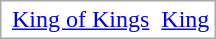<table style="border-spacing: 2px; border: 1px solid darkgray;">
<tr>
<td></td>
<td><a href='#'>King of Kings</a></td>
<td></td>
<td><a href='#'>King</a></td>
</tr>
</table>
